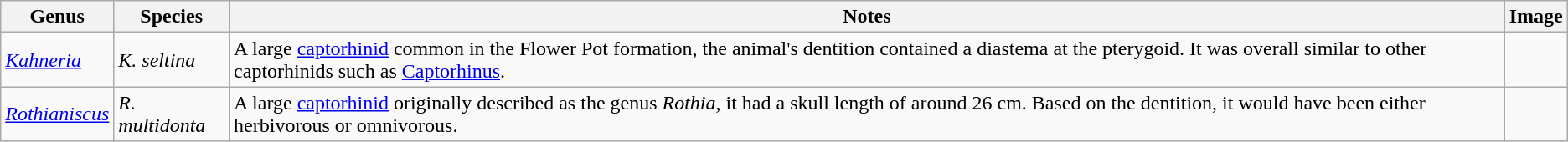<table class="wikitable">
<tr>
<th>Genus</th>
<th>Species</th>
<th>Notes</th>
<th>Image</th>
</tr>
<tr>
<td><em><a href='#'>Kahneria</a></em></td>
<td><em>K. seltina</em></td>
<td>A large <a href='#'>captorhinid</a> common in the Flower Pot formation, the animal's dentition contained a diastema at the pterygoid. It was overall similar to other captorhinids such as <a href='#'>Captorhinus</a>.</td>
<td></td>
</tr>
<tr>
<td><em><a href='#'>Rothianiscus</a></em> </td>
<td><em>R. multidonta</em></td>
<td>A large <a href='#'>captorhinid</a> originally described as the genus <em>Rothia</em>, it had a skull length of around 26 cm. Based on the dentition, it would have been either herbivorous or omnivorous.</td>
<td></td>
</tr>
</table>
